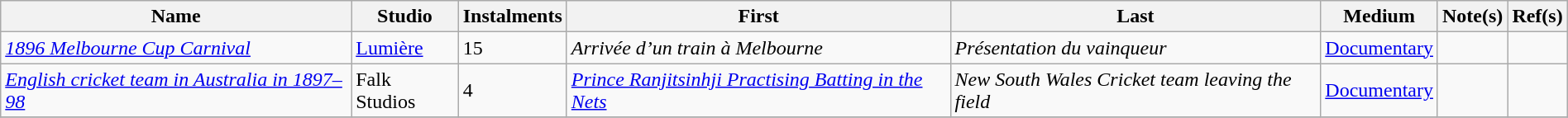<table class="wikitable" style="width:100%;" style="font-size: 100%;">
<tr style="text-align:center;">
<th>Name</th>
<th>Studio</th>
<th>Instalments</th>
<th>First</th>
<th>Last</th>
<th>Medium</th>
<th>Note(s)</th>
<th>Ref(s)</th>
</tr>
<tr>
<td><em><a href='#'>1896 Melbourne Cup Carnival</a></em></td>
<td><a href='#'>Lumière</a></td>
<td>15</td>
<td><em>Arrivée d’un train à Melbourne</em></td>
<td><em>Présentation du vainqueur</em></td>
<td><a href='#'>Documentary</a></td>
<td></td>
<td></td>
</tr>
<tr>
<td><em><a href='#'>English cricket team in Australia in 1897–98</a></em></td>
<td>Falk Studios</td>
<td>4</td>
<td><em><a href='#'>Prince Ranjitsinhji Practising Batting in the Nets</a></em></td>
<td><em>New South Wales Cricket team leaving the field</em></td>
<td><a href='#'>Documentary</a></td>
<td></td>
<td></td>
</tr>
<tr>
</tr>
</table>
